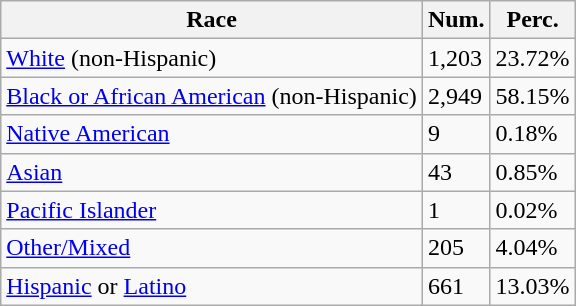<table class="wikitable">
<tr>
<th>Race</th>
<th>Num.</th>
<th>Perc.</th>
</tr>
<tr>
<td><a href='#'>White</a> (non-Hispanic)</td>
<td>1,203</td>
<td>23.72%</td>
</tr>
<tr>
<td><a href='#'>Black or African American</a> (non-Hispanic)</td>
<td>2,949</td>
<td>58.15%</td>
</tr>
<tr>
<td><a href='#'>Native American</a></td>
<td>9</td>
<td>0.18%</td>
</tr>
<tr>
<td><a href='#'>Asian</a></td>
<td>43</td>
<td>0.85%</td>
</tr>
<tr>
<td><a href='#'>Pacific Islander</a></td>
<td>1</td>
<td>0.02%</td>
</tr>
<tr>
<td><a href='#'>Other/Mixed</a></td>
<td>205</td>
<td>4.04%</td>
</tr>
<tr>
<td><a href='#'>Hispanic</a> or <a href='#'>Latino</a></td>
<td>661</td>
<td>13.03%</td>
</tr>
</table>
